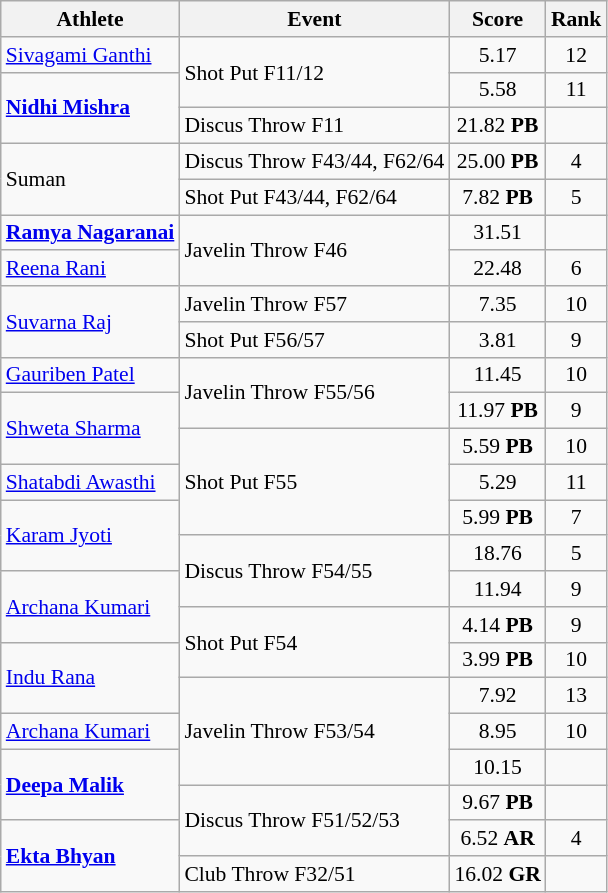<table class="wikitable" style="text-align:center; font-size:90%">
<tr>
<th>Athlete</th>
<th>Event</th>
<th>Score</th>
<th>Rank</th>
</tr>
<tr>
<td align=left><a href='#'>Sivagami Ganthi</a></td>
<td align=left rowspan="2">Shot Put F11/12</td>
<td>5.17</td>
<td>12</td>
</tr>
<tr>
<td align=left rowspan=2><strong><a href='#'>Nidhi Mishra</a></strong></td>
<td>5.58</td>
<td>11</td>
</tr>
<tr>
<td align=left>Discus Throw F11</td>
<td>21.82 <strong>PB</strong></td>
<td></td>
</tr>
<tr>
<td align=left rowspan=2>Suman</td>
<td align=left>Discus Throw F43/44, F62/64</td>
<td>25.00 <strong>PB</strong></td>
<td>4</td>
</tr>
<tr>
<td align=left>Shot Put F43/44, F62/64</td>
<td>7.82 <strong>PB</strong></td>
<td>5</td>
</tr>
<tr>
<td align=left><strong><a href='#'>Ramya Nagaranai</a></strong></td>
<td align=left rowspan="2">Javelin Throw F46</td>
<td>31.51</td>
<td></td>
</tr>
<tr>
<td align=left><a href='#'>Reena Rani</a></td>
<td>22.48</td>
<td>6</td>
</tr>
<tr>
<td align=left rowspan=2><a href='#'>Suvarna Raj</a></td>
<td align=left>Javelin Throw F57</td>
<td>7.35</td>
<td>10</td>
</tr>
<tr>
<td align=left>Shot Put F56/57</td>
<td>3.81</td>
<td>9</td>
</tr>
<tr>
<td align=left><a href='#'>Gauriben Patel</a></td>
<td align=left rowspan="2">Javelin Throw F55/56</td>
<td>11.45</td>
<td>10</td>
</tr>
<tr>
<td align=left rowspan=2><a href='#'>Shweta Sharma</a></td>
<td>11.97 <strong>PB</strong></td>
<td>9</td>
</tr>
<tr>
<td align=left rowspan="3">Shot Put F55</td>
<td>5.59 <strong>PB</strong></td>
<td>10</td>
</tr>
<tr>
<td align=left><a href='#'>Shatabdi Awasthi</a></td>
<td>5.29</td>
<td>11</td>
</tr>
<tr>
<td align=left rowspan=2><a href='#'>Karam Jyoti</a></td>
<td>5.99 <strong>PB</strong></td>
<td>7</td>
</tr>
<tr>
<td align=left rowspan="2">Discus Throw F54/55</td>
<td>18.76</td>
<td>5</td>
</tr>
<tr>
<td align=left rowspan=2><a href='#'>Archana Kumari</a></td>
<td>11.94</td>
<td>9</td>
</tr>
<tr>
<td align=left rowspan="2">Shot Put F54</td>
<td>4.14 <strong>PB</strong></td>
<td>9</td>
</tr>
<tr>
<td align=left rowspan=2><a href='#'>Indu Rana</a></td>
<td>3.99 <strong>PB</strong></td>
<td>10</td>
</tr>
<tr>
<td align=left rowspan="3">Javelin Throw F53/54</td>
<td>7.92</td>
<td>13</td>
</tr>
<tr>
<td align=left><a href='#'>Archana Kumari</a></td>
<td>8.95</td>
<td>10</td>
</tr>
<tr>
<td align=left rowspan=2><strong><a href='#'>Deepa Malik</a></strong></td>
<td>10.15</td>
<td></td>
</tr>
<tr>
<td align=left rowspan="2">Discus Throw F51/52/53</td>
<td>9.67 <strong>PB</strong></td>
<td></td>
</tr>
<tr>
<td align=left rowspan=2><strong><a href='#'>Ekta Bhyan</a></strong></td>
<td>6.52 <strong>AR</strong></td>
<td>4</td>
</tr>
<tr>
<td align=left>Club Throw F32/51</td>
<td>16.02 <strong>GR</strong></td>
<td></td>
</tr>
</table>
